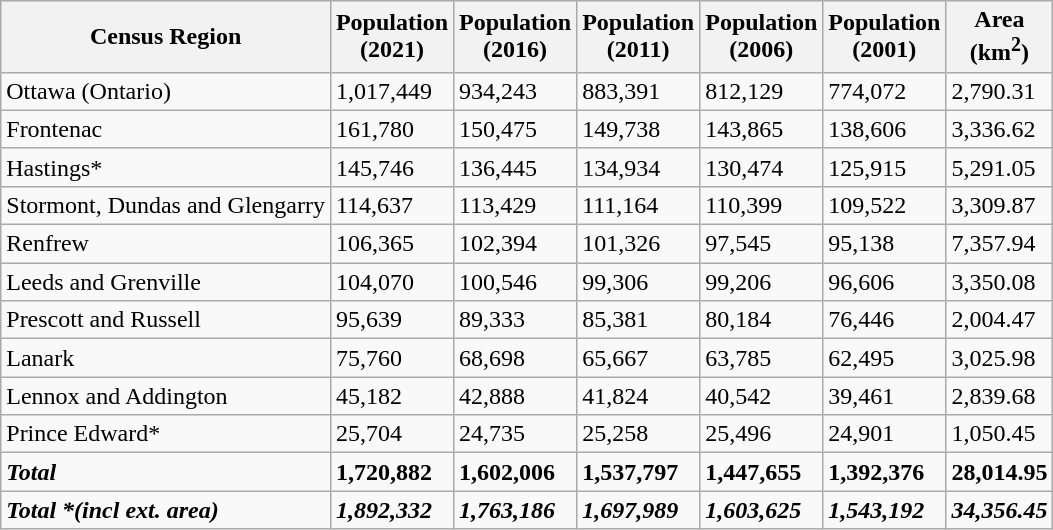<table class="wikitable sortable">
<tr>
<th>Census Region</th>
<th>Population<br>(2021)</th>
<th>Population<br>(2016)</th>
<th>Population<br>(2011)</th>
<th>Population<br>(2006)</th>
<th>Population<br>(2001)</th>
<th>Area<br>(km<sup>2</sup>)</th>
</tr>
<tr>
<td>Ottawa (Ontario)</td>
<td>1,017,449</td>
<td>934,243</td>
<td>883,391</td>
<td>812,129</td>
<td>774,072</td>
<td>2,790.31</td>
</tr>
<tr>
<td>Frontenac</td>
<td>161,780</td>
<td>150,475</td>
<td>149,738</td>
<td>143,865</td>
<td>138,606</td>
<td>3,336.62</td>
</tr>
<tr>
<td>Hastings*</td>
<td>145,746</td>
<td>136,445</td>
<td>134,934</td>
<td>130,474</td>
<td>125,915</td>
<td>5,291.05</td>
</tr>
<tr>
<td>Stormont, Dundas and Glengarry</td>
<td>114,637</td>
<td>113,429</td>
<td>111,164</td>
<td>110,399</td>
<td>109,522</td>
<td>3,309.87</td>
</tr>
<tr>
<td>Renfrew</td>
<td>106,365</td>
<td>102,394</td>
<td>101,326</td>
<td>97,545</td>
<td>95,138</td>
<td>7,357.94</td>
</tr>
<tr>
<td>Leeds and Grenville</td>
<td>104,070</td>
<td>100,546</td>
<td>99,306</td>
<td>99,206</td>
<td>96,606</td>
<td>3,350.08</td>
</tr>
<tr>
<td>Prescott and Russell</td>
<td>95,639</td>
<td>89,333</td>
<td>85,381</td>
<td>80,184</td>
<td>76,446</td>
<td>2,004.47</td>
</tr>
<tr>
<td>Lanark</td>
<td>75,760</td>
<td>68,698</td>
<td>65,667</td>
<td>63,785</td>
<td>62,495</td>
<td>3,025.98</td>
</tr>
<tr>
<td>Lennox and Addington</td>
<td>45,182</td>
<td>42,888</td>
<td>41,824</td>
<td>40,542</td>
<td>39,461</td>
<td>2,839.68</td>
</tr>
<tr>
<td>Prince Edward*</td>
<td>25,704</td>
<td>24,735</td>
<td>25,258</td>
<td>25,496</td>
<td>24,901</td>
<td>1,050.45</td>
</tr>
<tr>
<td><strong><em>Total</em></strong></td>
<td><strong>1,720,882</strong></td>
<td><strong>1,602,006</strong></td>
<td><strong>1,537,797</strong></td>
<td><strong>1,447,655</strong></td>
<td><strong>1,392,376</strong></td>
<td><strong>28,014.95</strong></td>
</tr>
<tr>
<td><strong><em>Total *(incl ext. area)</em></strong></td>
<td><strong><em>1,892,332</em></strong></td>
<td><strong><em>1,763,186</em></strong></td>
<td><strong><em>1,697,989</em></strong></td>
<td><strong><em>1,603,625</em></strong></td>
<td><strong><em>1,543,192</em></strong></td>
<td><strong><em>34,356.45</em></strong></td>
</tr>
</table>
